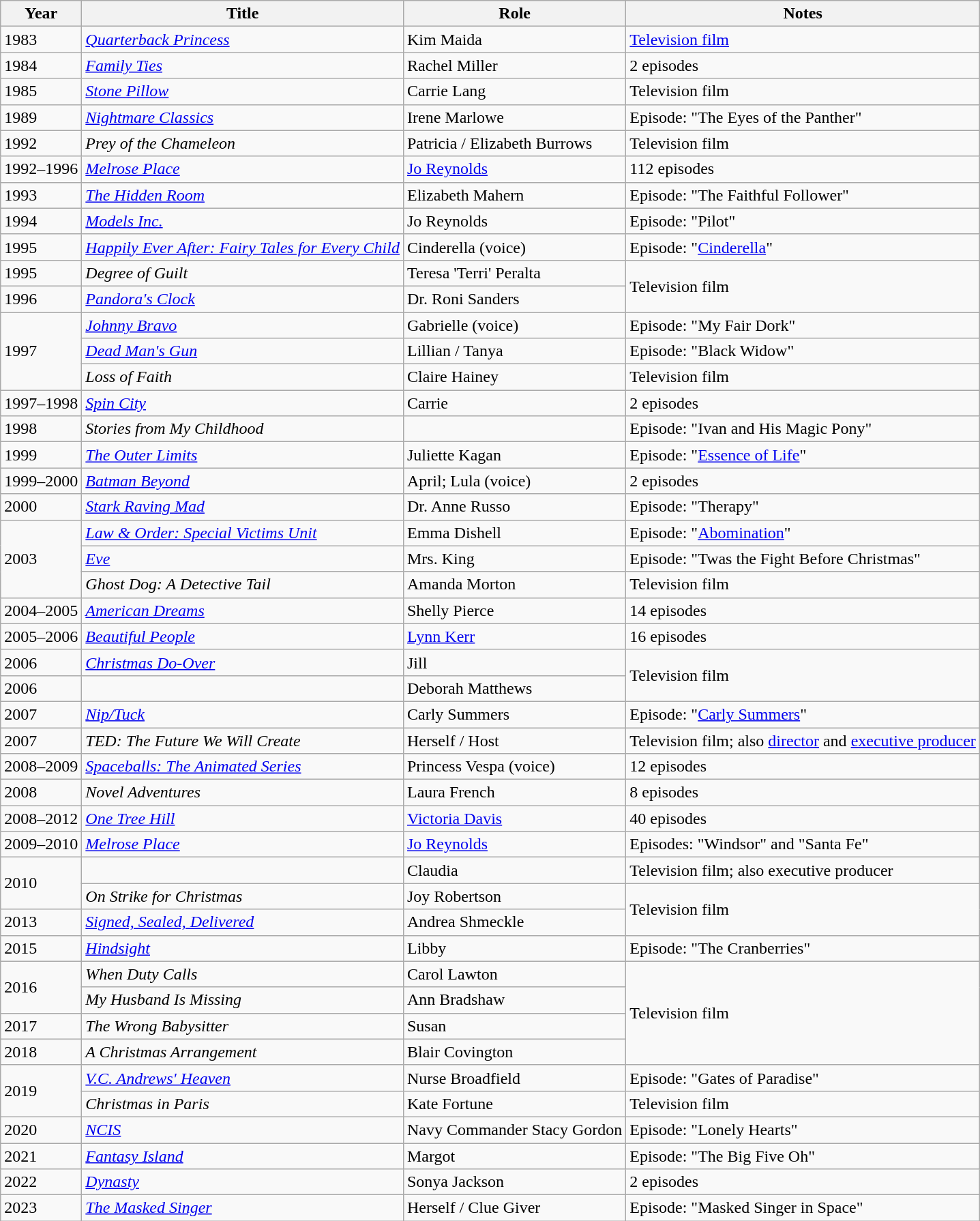<table class="wikitable sortable">
<tr>
<th>Year</th>
<th>Title</th>
<th>Role</th>
<th class="unsortable">Notes</th>
</tr>
<tr>
<td>1983</td>
<td><em><a href='#'>Quarterback Princess</a></em></td>
<td>Kim Maida</td>
<td><a href='#'>Television film</a></td>
</tr>
<tr>
<td>1984</td>
<td><em><a href='#'>Family Ties</a></em></td>
<td>Rachel Miller</td>
<td>2 episodes</td>
</tr>
<tr>
<td>1985</td>
<td><em><a href='#'>Stone Pillow</a></em></td>
<td>Carrie Lang</td>
<td>Television film</td>
</tr>
<tr>
<td>1989</td>
<td><em><a href='#'>Nightmare Classics</a></em></td>
<td>Irene Marlowe</td>
<td>Episode: "The Eyes of the Panther"</td>
</tr>
<tr>
<td>1992</td>
<td><em>Prey of the Chameleon</em></td>
<td>Patricia / Elizabeth Burrows</td>
<td>Television film</td>
</tr>
<tr>
<td>1992–1996</td>
<td><em><a href='#'>Melrose Place</a></em></td>
<td><a href='#'>Jo Reynolds</a></td>
<td>112 episodes</td>
</tr>
<tr>
<td>1993</td>
<td><em><a href='#'>The Hidden Room</a></em></td>
<td>Elizabeth Mahern</td>
<td>Episode: "The Faithful Follower"</td>
</tr>
<tr>
<td>1994</td>
<td><em><a href='#'>Models Inc.</a></em></td>
<td>Jo Reynolds</td>
<td>Episode: "Pilot"</td>
</tr>
<tr>
<td>1995</td>
<td><em><a href='#'>Happily Ever After: Fairy Tales for Every Child</a></em></td>
<td>Cinderella (voice)</td>
<td>Episode: "<a href='#'>Cinderella</a>"</td>
</tr>
<tr>
<td>1995</td>
<td><em>Degree of Guilt</em></td>
<td>Teresa 'Terri' Peralta</td>
<td rowspan="2">Television film</td>
</tr>
<tr>
<td>1996</td>
<td><em><a href='#'>Pandora's Clock</a></em></td>
<td>Dr. Roni Sanders</td>
</tr>
<tr>
<td rowspan="3">1997</td>
<td><em><a href='#'>Johnny Bravo</a></em></td>
<td>Gabrielle (voice)</td>
<td>Episode: "My Fair Dork"</td>
</tr>
<tr>
<td><em><a href='#'>Dead Man's Gun</a></em></td>
<td>Lillian / Tanya</td>
<td>Episode: "Black Widow"</td>
</tr>
<tr>
<td><em>Loss of Faith</em></td>
<td>Claire Hainey</td>
<td>Television film</td>
</tr>
<tr>
<td>1997–1998</td>
<td><em><a href='#'>Spin City</a></em></td>
<td>Carrie</td>
<td>2 episodes</td>
</tr>
<tr>
<td>1998</td>
<td><em>Stories from My Childhood</em></td>
<td></td>
<td>Episode: "Ivan and His Magic Pony"</td>
</tr>
<tr>
<td>1999</td>
<td><em><a href='#'>The Outer Limits</a></em></td>
<td>Juliette Kagan</td>
<td>Episode: "<a href='#'>Essence of Life</a>"</td>
</tr>
<tr>
<td>1999–2000</td>
<td><em><a href='#'>Batman Beyond</a></em></td>
<td>April; Lula (voice)</td>
<td>2 episodes</td>
</tr>
<tr>
<td>2000</td>
<td><em><a href='#'>Stark Raving Mad</a></em></td>
<td>Dr. Anne Russo</td>
<td>Episode: "Therapy"</td>
</tr>
<tr>
<td rowspan="3">2003</td>
<td><em><a href='#'>Law & Order: Special Victims Unit</a></em></td>
<td>Emma Dishell</td>
<td>Episode: "<a href='#'>Abomination</a>"</td>
</tr>
<tr>
<td><em><a href='#'>Eve</a></em></td>
<td>Mrs. King</td>
<td>Episode: "Twas the Fight Before Christmas"</td>
</tr>
<tr>
<td><em>Ghost Dog: A Detective Tail</em></td>
<td>Amanda Morton</td>
<td>Television film</td>
</tr>
<tr>
<td>2004–2005</td>
<td><em><a href='#'>American Dreams</a></em></td>
<td>Shelly Pierce</td>
<td>14 episodes</td>
</tr>
<tr>
<td>2005–2006</td>
<td><em><a href='#'>Beautiful People</a></em></td>
<td><a href='#'>Lynn Kerr</a></td>
<td>16 episodes</td>
</tr>
<tr>
<td>2006</td>
<td><em><a href='#'>Christmas Do-Over</a></em></td>
<td>Jill</td>
<td rowspan="2">Television film</td>
</tr>
<tr>
<td>2006</td>
<td><em></em></td>
<td>Deborah Matthews</td>
</tr>
<tr>
<td>2007</td>
<td><em><a href='#'>Nip/Tuck</a></em></td>
<td>Carly Summers</td>
<td>Episode: "<a href='#'>Carly Summers</a>"</td>
</tr>
<tr>
<td>2007</td>
<td><em>TED: The Future We Will Create</em></td>
<td>Herself / Host</td>
<td>Television film; also <a href='#'>director</a> and <a href='#'>executive producer</a></td>
</tr>
<tr>
<td>2008–2009</td>
<td><em><a href='#'>Spaceballs: The Animated Series</a></em></td>
<td>Princess Vespa (voice)</td>
<td>12 episodes</td>
</tr>
<tr>
<td>2008</td>
<td><em>Novel Adventures</em></td>
<td>Laura French</td>
<td>8 episodes</td>
</tr>
<tr>
<td>2008–2012</td>
<td><em><a href='#'>One Tree Hill</a></em></td>
<td><a href='#'>Victoria Davis</a></td>
<td>40 episodes</td>
</tr>
<tr>
<td>2009–2010</td>
<td><em><a href='#'>Melrose Place</a></em></td>
<td><a href='#'>Jo Reynolds</a></td>
<td>Episodes: "Windsor" and "Santa Fe"</td>
</tr>
<tr>
<td rowspan="2">2010</td>
<td><em></em></td>
<td>Claudia</td>
<td>Television film; also executive producer</td>
</tr>
<tr>
<td><em>On Strike for Christmas</em></td>
<td>Joy Robertson</td>
<td rowspan="2">Television film</td>
</tr>
<tr>
<td>2013</td>
<td><em><a href='#'>Signed, Sealed, Delivered</a></em></td>
<td>Andrea Shmeckle</td>
</tr>
<tr>
<td>2015</td>
<td><em><a href='#'>Hindsight</a></em></td>
<td>Libby</td>
<td>Episode: "The Cranberries"</td>
</tr>
<tr>
<td rowspan="2">2016</td>
<td><em>When Duty Calls</em></td>
<td>Carol Lawton</td>
<td rowspan="4">Television film</td>
</tr>
<tr>
<td><em>My Husband Is Missing</em></td>
<td>Ann Bradshaw</td>
</tr>
<tr>
<td>2017</td>
<td><em>The Wrong Babysitter</em></td>
<td>Susan</td>
</tr>
<tr>
<td>2018</td>
<td><em>A Christmas Arrangement</em></td>
<td>Blair Covington</td>
</tr>
<tr>
<td rowspan="2">2019</td>
<td><em><a href='#'>V.C. Andrews' Heaven</a></em></td>
<td>Nurse Broadfield</td>
<td>Episode: "Gates of Paradise"</td>
</tr>
<tr>
<td><em>Christmas in Paris</em></td>
<td>Kate Fortune</td>
<td>Television film</td>
</tr>
<tr>
<td>2020</td>
<td><em><a href='#'>NCIS</a></em></td>
<td>Navy Commander Stacy Gordon</td>
<td>Episode: "Lonely Hearts"</td>
</tr>
<tr>
<td>2021</td>
<td><em><a href='#'>Fantasy Island</a></em></td>
<td>Margot</td>
<td>Episode: "The Big Five Oh"</td>
</tr>
<tr>
<td>2022</td>
<td><em><a href='#'>Dynasty</a></em></td>
<td>Sonya Jackson</td>
<td>2 episodes</td>
</tr>
<tr>
<td>2023</td>
<td><em><a href='#'>The Masked Singer</a></em></td>
<td>Herself / Clue Giver</td>
<td>Episode: "Masked Singer in Space"</td>
</tr>
</table>
